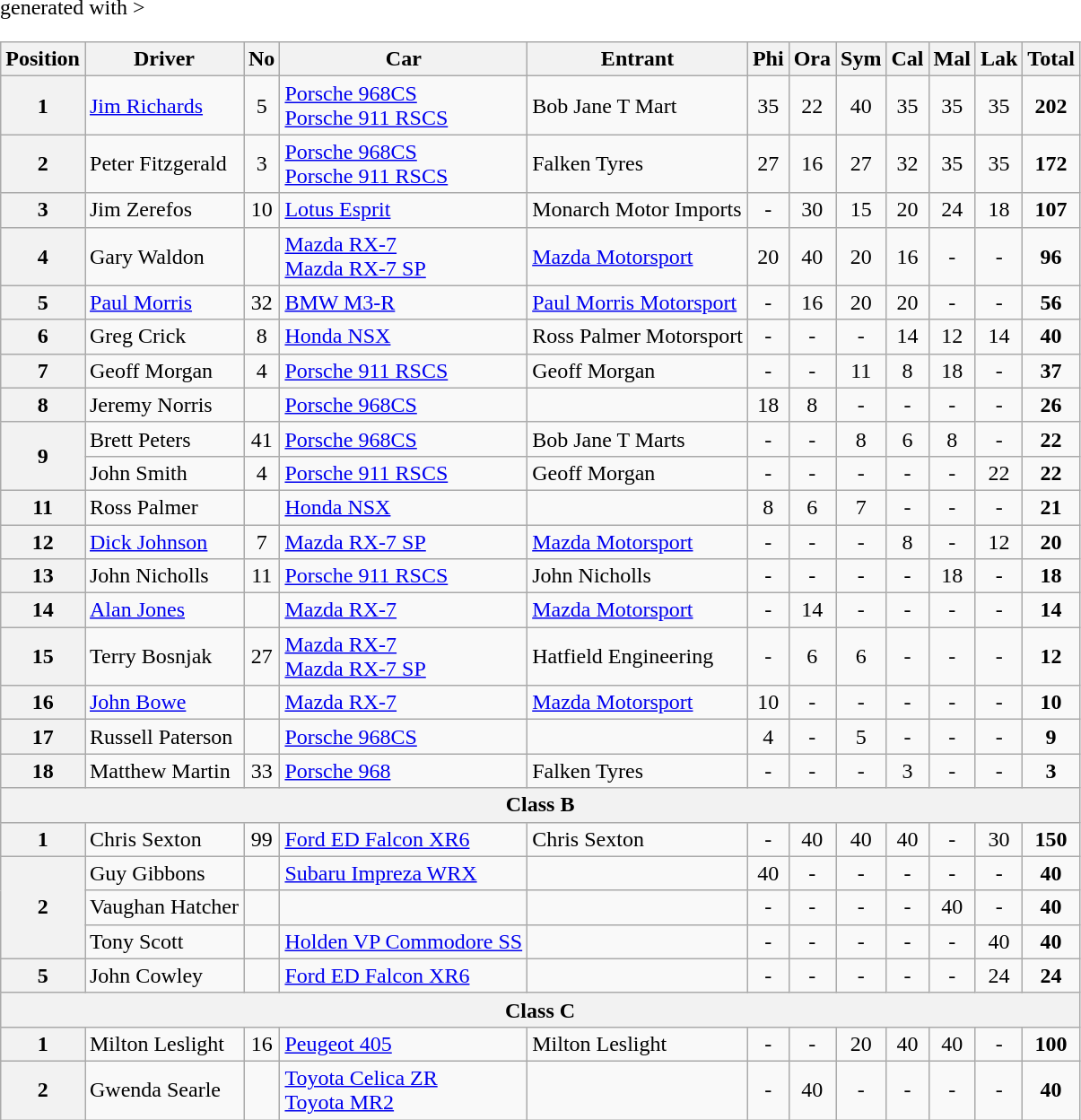<table class="wikitable" <hiddentext>generated with >
<tr style="font-weight:bold">
<th>Position</th>
<th>Driver</th>
<th>No</th>
<th>Car</th>
<th>Entrant</th>
<th>Phi</th>
<th>Ora</th>
<th>Sym</th>
<th>Cal</th>
<th>Mal</th>
<th>Lak</th>
<th>Total</th>
</tr>
<tr>
<th>1</th>
<td><a href='#'>Jim Richards</a></td>
<td align="center">5</td>
<td><a href='#'>Porsche 968CS</a><br> <a href='#'>Porsche 911 RSCS</a></td>
<td>Bob Jane T Mart</td>
<td align="center">35</td>
<td align="center">22</td>
<td align="center">40</td>
<td align="center">35</td>
<td align="center">35</td>
<td align="center">35</td>
<td align="center"><strong>202</strong></td>
</tr>
<tr>
<th>2</th>
<td>Peter Fitzgerald</td>
<td align="center">3</td>
<td><a href='#'>Porsche 968CS</a><br> <a href='#'>Porsche 911 RSCS</a></td>
<td>Falken Tyres</td>
<td align="center">27</td>
<td align="center">16</td>
<td align="center">27</td>
<td align="center">32</td>
<td align="center">35</td>
<td align="center">35</td>
<td align="center"><strong>172</strong></td>
</tr>
<tr>
<th>3</th>
<td>Jim Zerefos</td>
<td align="center">10</td>
<td><a href='#'>Lotus Esprit</a></td>
<td>Monarch Motor Imports</td>
<td align="center">-</td>
<td align="center">30</td>
<td align="center">15</td>
<td align="center">20</td>
<td align="center">24</td>
<td align="center">18</td>
<td align="center"><strong>107</strong></td>
</tr>
<tr>
<th>4</th>
<td>Gary Waldon</td>
<td></td>
<td><a href='#'>Mazda RX-7</a><br> <a href='#'>Mazda RX-7 SP</a></td>
<td><a href='#'>Mazda Motorsport</a></td>
<td align="center">20</td>
<td align="center">40</td>
<td align="center">20</td>
<td align="center">16</td>
<td align="center">-</td>
<td align="center">-</td>
<td align="center"><strong>96</strong></td>
</tr>
<tr>
<th>5</th>
<td><a href='#'>Paul Morris</a></td>
<td align="center">32</td>
<td><a href='#'>BMW M3-R</a></td>
<td><a href='#'>Paul Morris Motorsport</a></td>
<td align="center">-</td>
<td align="center">16</td>
<td align="center">20</td>
<td align="center">20</td>
<td align="center">-</td>
<td align="center">-</td>
<td align="center"><strong>56</strong></td>
</tr>
<tr>
<th>6</th>
<td>Greg Crick</td>
<td align="center">8</td>
<td><a href='#'>Honda NSX</a></td>
<td>Ross Palmer Motorsport</td>
<td align="center">-</td>
<td align="center">-</td>
<td align="center">-</td>
<td align="center">14</td>
<td align="center">12</td>
<td align="center">14</td>
<td align="center"><strong>40</strong></td>
</tr>
<tr>
<th>7</th>
<td>Geoff Morgan</td>
<td align="center">4</td>
<td><a href='#'>Porsche 911 RSCS</a></td>
<td>Geoff Morgan</td>
<td align="center">-</td>
<td align="center">-</td>
<td align="center">11</td>
<td align="center">8</td>
<td align="center">18</td>
<td align="center">-</td>
<td align="center"><strong>37</strong></td>
</tr>
<tr>
<th>8</th>
<td>Jeremy Norris</td>
<td></td>
<td><a href='#'>Porsche 968CS</a></td>
<td></td>
<td align="center">18</td>
<td align="center">8</td>
<td align="center">-</td>
<td align="center">-</td>
<td align="center">-</td>
<td align="center">-</td>
<td align="center"><strong>26</strong></td>
</tr>
<tr>
<th rowspan=2>9</th>
<td>Brett Peters</td>
<td align="center">41</td>
<td><a href='#'>Porsche 968CS</a></td>
<td>Bob Jane T Marts</td>
<td align="center">-</td>
<td align="center">-</td>
<td align="center">8</td>
<td align="center">6</td>
<td align="center">8</td>
<td align="center">-</td>
<td align="center"><strong>22</strong></td>
</tr>
<tr>
<td>John Smith</td>
<td align="center">4</td>
<td><a href='#'>Porsche 911 RSCS</a></td>
<td>Geoff Morgan</td>
<td align="center">-</td>
<td align="center">-</td>
<td align="center">-</td>
<td align="center">-</td>
<td align="center">-</td>
<td align="center">22</td>
<td align="center"><strong>22</strong></td>
</tr>
<tr>
<th>11</th>
<td>Ross Palmer</td>
<td></td>
<td><a href='#'>Honda NSX</a></td>
<td></td>
<td align="center">8</td>
<td align="center">6</td>
<td align="center">7</td>
<td align="center">-</td>
<td align="center">-</td>
<td align="center">-</td>
<td align="center"><strong>21</strong></td>
</tr>
<tr>
<th>12</th>
<td><a href='#'>Dick Johnson</a></td>
<td align="center">7</td>
<td><a href='#'>Mazda RX-7 SP</a></td>
<td><a href='#'>Mazda Motorsport</a></td>
<td align="center">-</td>
<td align="center">-</td>
<td align="center">-</td>
<td align="center">8</td>
<td align="center">-</td>
<td align="center">12</td>
<td align="center"><strong>20</strong></td>
</tr>
<tr>
<th>13</th>
<td>John Nicholls</td>
<td align="center">11</td>
<td><a href='#'>Porsche 911 RSCS</a></td>
<td>John Nicholls</td>
<td align="center">-</td>
<td align="center">-</td>
<td align="center">-</td>
<td align="center">-</td>
<td align="center">18</td>
<td align="center">-</td>
<td align="center"><strong>18</strong></td>
</tr>
<tr>
<th>14</th>
<td><a href='#'>Alan Jones</a></td>
<td></td>
<td><a href='#'>Mazda RX-7</a></td>
<td><a href='#'>Mazda Motorsport</a></td>
<td align="center">-</td>
<td align="center">14</td>
<td align="center">-</td>
<td align="center">-</td>
<td align="center">-</td>
<td align="center">-</td>
<td align="center"><strong>14</strong></td>
</tr>
<tr>
<th>15</th>
<td>Terry Bosnjak</td>
<td align="center">27</td>
<td><a href='#'>Mazda RX-7</a><br> <a href='#'>Mazda RX-7 SP</a></td>
<td>Hatfield Engineering</td>
<td align="center">-</td>
<td align="center">6</td>
<td align="center">6</td>
<td align="center">-</td>
<td align="center">-</td>
<td align="center">-</td>
<td align="center"><strong>12</strong></td>
</tr>
<tr>
<th>16</th>
<td><a href='#'>John Bowe</a></td>
<td></td>
<td><a href='#'>Mazda RX-7</a></td>
<td><a href='#'>Mazda Motorsport</a></td>
<td align="center">10</td>
<td align="center">-</td>
<td align="center">-</td>
<td align="center">-</td>
<td align="center">-</td>
<td align="center">-</td>
<td align="center"><strong>10</strong></td>
</tr>
<tr>
<th>17</th>
<td>Russell Paterson</td>
<td></td>
<td><a href='#'>Porsche 968CS</a></td>
<td></td>
<td align="center">4</td>
<td align="center">-</td>
<td align="center">5</td>
<td align="center">-</td>
<td align="center">-</td>
<td align="center">-</td>
<td align="center"><strong>9</strong></td>
</tr>
<tr>
<th>18</th>
<td>Matthew Martin</td>
<td align="center">33</td>
<td><a href='#'>Porsche 968</a></td>
<td>Falken Tyres</td>
<td align="center">-</td>
<td align="center">-</td>
<td align="center">-</td>
<td align="center">3</td>
<td align="center">-</td>
<td align="center">-</td>
<td align="center"><strong>3</strong></td>
</tr>
<tr>
<th colspan=12>Class B</th>
</tr>
<tr>
<th>1</th>
<td>Chris Sexton</td>
<td align="center">99</td>
<td><a href='#'>Ford ED Falcon XR6</a></td>
<td>Chris Sexton</td>
<td align="center">-</td>
<td align="center">40</td>
<td align="center">40</td>
<td align="center">40</td>
<td align="center">-</td>
<td align="center">30</td>
<td align="center"><strong>150</strong></td>
</tr>
<tr>
<th rowspan=3>2</th>
<td>Guy Gibbons</td>
<td></td>
<td><a href='#'>Subaru Impreza WRX</a></td>
<td></td>
<td align="center">40</td>
<td align="center">-</td>
<td align="center">-</td>
<td align="center">-</td>
<td align="center">-</td>
<td align="center">-</td>
<td align="center"><strong>40</strong></td>
</tr>
<tr>
<td>Vaughan Hatcher</td>
<td></td>
<td></td>
<td></td>
<td align="center">-</td>
<td align="center">-</td>
<td align="center">-</td>
<td align="center">-</td>
<td align="center">40</td>
<td align="center">-</td>
<td align="center"><strong>40</strong></td>
</tr>
<tr>
<td>Tony Scott</td>
<td></td>
<td><a href='#'>Holden VP Commodore SS</a></td>
<td></td>
<td align="center">-</td>
<td align="center">-</td>
<td align="center">-</td>
<td align="center">-</td>
<td align="center">-</td>
<td align="center">40</td>
<td align="center"><strong>40</strong></td>
</tr>
<tr>
<th>5</th>
<td>John Cowley</td>
<td></td>
<td><a href='#'>Ford ED Falcon XR6</a></td>
<td></td>
<td align="center">-</td>
<td align="center">-</td>
<td align="center">-</td>
<td align="center">-</td>
<td align="center">-</td>
<td align="center">24</td>
<td align="center"><strong>24</strong></td>
</tr>
<tr>
<th colspan=12>Class C</th>
</tr>
<tr>
<th>1</th>
<td>Milton Leslight</td>
<td align="center">16</td>
<td><a href='#'>Peugeot 405</a></td>
<td>Milton Leslight</td>
<td align="center">-</td>
<td align="center">-</td>
<td align="center">20</td>
<td align="center">40</td>
<td align="center">40</td>
<td align="center">-</td>
<td align="center"><strong>100</strong></td>
</tr>
<tr>
<th>2</th>
<td>Gwenda Searle</td>
<td></td>
<td><a href='#'>Toyota Celica ZR</a><br> <a href='#'>Toyota MR2</a></td>
<td></td>
<td align="center">-</td>
<td align="center">40</td>
<td align="center">-</td>
<td align="center">-</td>
<td align="center">-</td>
<td align="center">-</td>
<td align="center"><strong>40</strong></td>
</tr>
</table>
